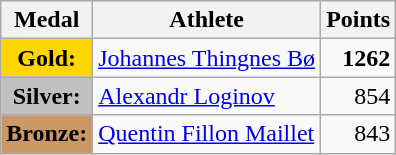<table class="wikitable">
<tr>
<th>Medal</th>
<th>Athlete</th>
<th>Points</th>
</tr>
<tr>
<td style="text-align:center;background-color:gold;"><strong>Gold:</strong></td>
<td> <a href='#'>Johannes Thingnes Bø</a></td>
<td align="right"><strong>1262</strong></td>
</tr>
<tr>
<td style="text-align:center;background-color:silver;"><strong>Silver:</strong></td>
<td> <a href='#'>Alexandr Loginov</a></td>
<td align="right">854</td>
</tr>
<tr>
<td style="text-align:center;background-color:#CC9966;"><strong>Bronze:</strong></td>
<td> <a href='#'>Quentin Fillon Maillet</a></td>
<td align="right">843</td>
</tr>
</table>
